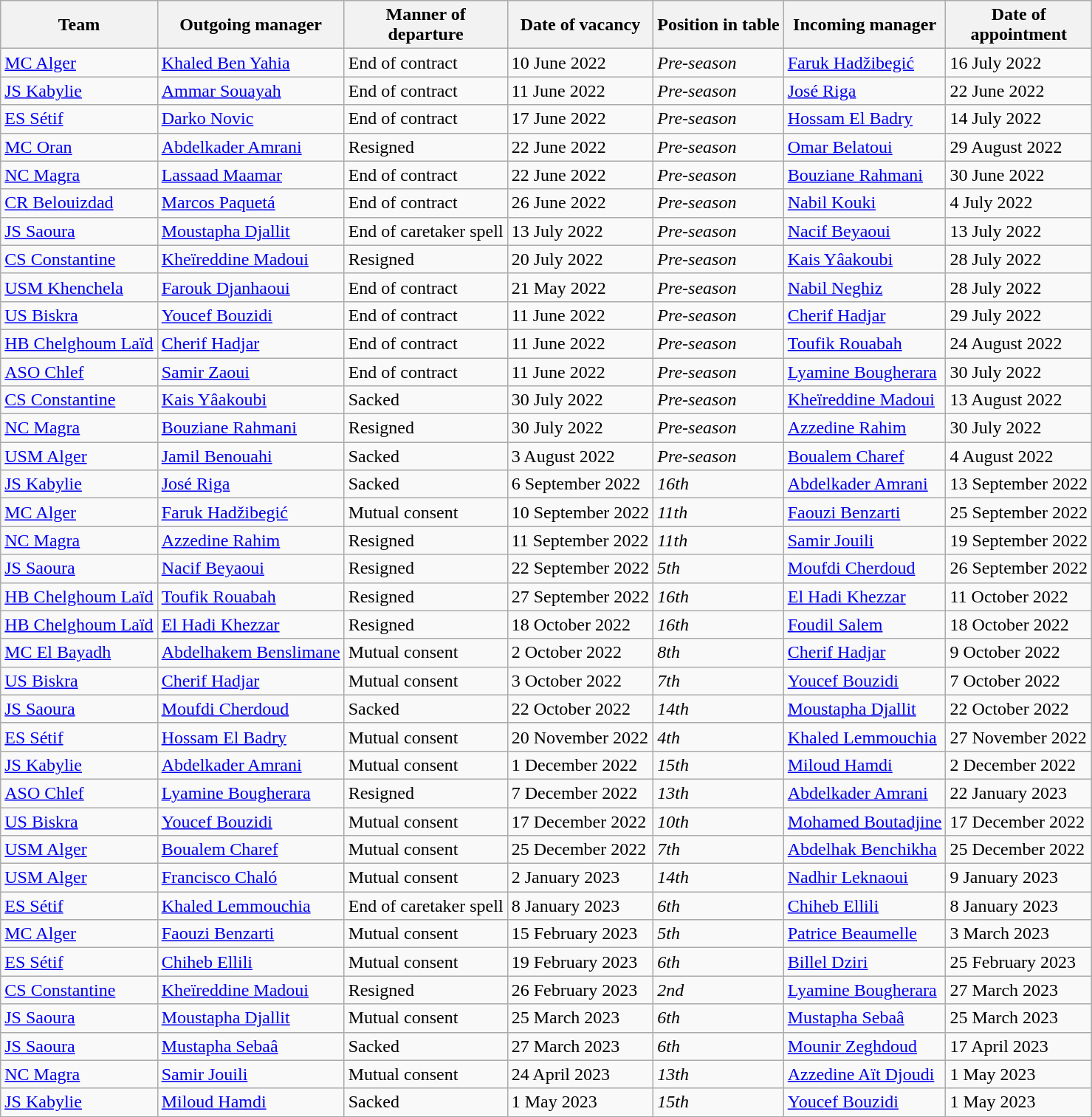<table class="wikitable sortable">
<tr>
<th>Team</th>
<th>Outgoing manager</th>
<th>Manner of<br>departure</th>
<th>Date of vacancy</th>
<th>Position in table</th>
<th>Incoming manager</th>
<th>Date of<br>appointment</th>
</tr>
<tr>
<td><a href='#'>MC Alger</a></td>
<td> <a href='#'>Khaled Ben Yahia</a></td>
<td>End of contract</td>
<td>10 June 2022</td>
<td><em>Pre-season</em></td>
<td> <a href='#'>Faruk Hadžibegić</a></td>
<td>16 July 2022</td>
</tr>
<tr>
<td><a href='#'>JS Kabylie</a></td>
<td> <a href='#'>Ammar Souayah</a></td>
<td>End of contract</td>
<td>11 June 2022</td>
<td><em>Pre-season</em></td>
<td> <a href='#'>José Riga</a></td>
<td>22 June 2022</td>
</tr>
<tr>
<td><a href='#'>ES Sétif</a></td>
<td> <a href='#'>Darko Novic</a></td>
<td>End of contract</td>
<td>17 June 2022</td>
<td><em>Pre-season</em></td>
<td> <a href='#'>Hossam El Badry</a></td>
<td>14 July 2022</td>
</tr>
<tr>
<td><a href='#'>MC Oran</a></td>
<td> <a href='#'>Abdelkader Amrani</a></td>
<td>Resigned</td>
<td>22 June 2022</td>
<td><em>Pre-season</em></td>
<td> <a href='#'>Omar Belatoui</a></td>
<td>29 August 2022</td>
</tr>
<tr>
<td><a href='#'>NC Magra</a></td>
<td> <a href='#'>Lassaad Maamar</a></td>
<td>End of contract</td>
<td>22 June 2022</td>
<td><em>Pre-season</em></td>
<td> <a href='#'>Bouziane Rahmani</a></td>
<td>30 June 2022</td>
</tr>
<tr>
<td><a href='#'>CR Belouizdad</a></td>
<td> <a href='#'>Marcos Paquetá</a></td>
<td>End of contract</td>
<td>26 June 2022</td>
<td><em>Pre-season</em></td>
<td> <a href='#'>Nabil Kouki</a></td>
<td>4 July 2022</td>
</tr>
<tr>
<td><a href='#'>JS Saoura</a></td>
<td> <a href='#'>Moustapha Djallit</a></td>
<td>End of caretaker spell</td>
<td>13 July 2022</td>
<td><em>Pre-season</em></td>
<td> <a href='#'>Nacif Beyaoui</a></td>
<td>13 July 2022</td>
</tr>
<tr>
<td><a href='#'>CS Constantine</a></td>
<td> <a href='#'>Kheïreddine Madoui</a></td>
<td>Resigned</td>
<td>20 July 2022</td>
<td><em>Pre-season</em></td>
<td> <a href='#'>Kais Yâakoubi</a></td>
<td>28 July 2022</td>
</tr>
<tr>
<td><a href='#'>USM Khenchela</a></td>
<td> <a href='#'>Farouk Djanhaoui</a></td>
<td>End of contract</td>
<td>21 May 2022</td>
<td><em>Pre-season</em></td>
<td> <a href='#'>Nabil Neghiz</a></td>
<td>28 July 2022</td>
</tr>
<tr>
<td><a href='#'>US Biskra</a></td>
<td> <a href='#'>Youcef Bouzidi</a></td>
<td>End of contract</td>
<td>11 June 2022</td>
<td><em>Pre-season</em></td>
<td> <a href='#'>Cherif Hadjar</a></td>
<td>29 July 2022</td>
</tr>
<tr>
<td><a href='#'>HB Chelghoum Laïd</a></td>
<td> <a href='#'>Cherif Hadjar</a></td>
<td>End of contract</td>
<td>11 June 2022</td>
<td><em>Pre-season</em></td>
<td> <a href='#'>Toufik Rouabah</a></td>
<td>24 August 2022</td>
</tr>
<tr>
<td><a href='#'>ASO Chlef</a></td>
<td> <a href='#'>Samir Zaoui</a></td>
<td>End of contract</td>
<td>11 June 2022</td>
<td><em>Pre-season</em></td>
<td> <a href='#'>Lyamine Bougherara</a></td>
<td>30 July 2022</td>
</tr>
<tr>
<td><a href='#'>CS Constantine</a></td>
<td> <a href='#'>Kais Yâakoubi</a></td>
<td>Sacked</td>
<td>30 July 2022</td>
<td><em>Pre-season</em></td>
<td> <a href='#'>Kheïreddine Madoui</a></td>
<td>13 August 2022</td>
</tr>
<tr>
<td><a href='#'>NC Magra</a></td>
<td> <a href='#'>Bouziane Rahmani</a></td>
<td>Resigned</td>
<td>30 July 2022</td>
<td><em>Pre-season</em></td>
<td> <a href='#'>Azzedine Rahim</a></td>
<td>30 July 2022</td>
</tr>
<tr>
<td><a href='#'>USM Alger</a></td>
<td> <a href='#'>Jamil Benouahi</a></td>
<td>Sacked</td>
<td>3 August 2022</td>
<td><em>Pre-season</em></td>
<td> <a href='#'>Boualem Charef</a></td>
<td>4 August 2022</td>
</tr>
<tr>
<td><a href='#'>JS Kabylie</a></td>
<td> <a href='#'>José Riga</a></td>
<td>Sacked</td>
<td>6 September 2022</td>
<td><em>16th</em></td>
<td> <a href='#'>Abdelkader Amrani</a></td>
<td>13 September 2022</td>
</tr>
<tr>
<td><a href='#'>MC Alger</a></td>
<td> <a href='#'>Faruk Hadžibegić</a></td>
<td>Mutual consent</td>
<td>10 September 2022</td>
<td><em>11th</em></td>
<td> <a href='#'>Faouzi Benzarti</a></td>
<td>25 September 2022</td>
</tr>
<tr>
<td><a href='#'>NC Magra</a></td>
<td> <a href='#'>Azzedine Rahim</a></td>
<td>Resigned</td>
<td>11 September 2022</td>
<td><em>11th</em></td>
<td> <a href='#'>Samir Jouili</a></td>
<td>19 September 2022</td>
</tr>
<tr>
<td><a href='#'>JS Saoura</a></td>
<td> <a href='#'>Nacif Beyaoui</a></td>
<td>Resigned</td>
<td>22 September 2022</td>
<td><em>5th</em></td>
<td> <a href='#'>Moufdi Cherdoud</a></td>
<td>26 September 2022</td>
</tr>
<tr>
<td><a href='#'>HB Chelghoum Laïd</a></td>
<td> <a href='#'>Toufik Rouabah</a></td>
<td>Resigned</td>
<td>27 September 2022</td>
<td><em>16th</em></td>
<td> <a href='#'>El Hadi Khezzar</a></td>
<td>11 October 2022</td>
</tr>
<tr>
<td><a href='#'>HB Chelghoum Laïd</a></td>
<td> <a href='#'>El Hadi Khezzar</a></td>
<td>Resigned</td>
<td>18 October 2022</td>
<td><em>16th</em></td>
<td> <a href='#'>Foudil Salem</a></td>
<td>18 October 2022</td>
</tr>
<tr>
<td><a href='#'>MC El Bayadh</a></td>
<td> <a href='#'>Abdelhakem Benslimane</a></td>
<td>Mutual consent</td>
<td>2 October 2022</td>
<td><em>8th</em></td>
<td> <a href='#'>Cherif Hadjar</a></td>
<td>9 October 2022</td>
</tr>
<tr>
<td><a href='#'>US Biskra</a></td>
<td> <a href='#'>Cherif Hadjar</a></td>
<td>Mutual consent</td>
<td>3 October 2022</td>
<td><em>7th</em></td>
<td> <a href='#'>Youcef Bouzidi</a></td>
<td>7 October 2022</td>
</tr>
<tr>
<td><a href='#'>JS Saoura</a></td>
<td> <a href='#'>Moufdi Cherdoud</a></td>
<td>Sacked</td>
<td>22 October 2022</td>
<td><em>14th</em></td>
<td> <a href='#'>Moustapha Djallit</a></td>
<td>22 October 2022</td>
</tr>
<tr>
<td><a href='#'>ES Sétif</a></td>
<td> <a href='#'>Hossam El Badry</a></td>
<td>Mutual consent</td>
<td>20 November 2022</td>
<td><em>4th</em></td>
<td> <a href='#'>Khaled Lemmouchia</a></td>
<td>27 November 2022</td>
</tr>
<tr>
<td><a href='#'>JS Kabylie</a></td>
<td> <a href='#'>Abdelkader Amrani</a></td>
<td>Mutual consent</td>
<td>1 December 2022</td>
<td><em>15th</em></td>
<td> <a href='#'>Miloud Hamdi</a></td>
<td>2 December 2022</td>
</tr>
<tr>
<td><a href='#'>ASO Chlef</a></td>
<td> <a href='#'>Lyamine Bougherara</a></td>
<td>Resigned</td>
<td>7 December 2022</td>
<td><em>13th</em></td>
<td> <a href='#'>Abdelkader Amrani</a></td>
<td>22 January 2023</td>
</tr>
<tr>
<td><a href='#'>US Biskra</a></td>
<td> <a href='#'>Youcef Bouzidi</a></td>
<td>Mutual consent</td>
<td>17 December 2022</td>
<td><em>10th</em></td>
<td> <a href='#'>Mohamed Boutadjine</a></td>
<td>17 December 2022</td>
</tr>
<tr>
<td><a href='#'>USM Alger</a></td>
<td> <a href='#'>Boualem Charef</a></td>
<td>Mutual consent</td>
<td>25 December 2022</td>
<td><em>7th</em></td>
<td> <a href='#'>Abdelhak Benchikha</a></td>
<td>25 December 2022</td>
</tr>
<tr>
<td><a href='#'>USM Alger</a></td>
<td> <a href='#'>Francisco Chaló</a></td>
<td>Mutual consent</td>
<td>2 January 2023</td>
<td><em>14th</em></td>
<td> <a href='#'>Nadhir Leknaoui</a></td>
<td>9 January 2023</td>
</tr>
<tr>
<td><a href='#'>ES Sétif</a></td>
<td> <a href='#'>Khaled Lemmouchia</a></td>
<td>End of caretaker spell</td>
<td>8 January 2023</td>
<td><em>6th</em></td>
<td> <a href='#'>Chiheb Ellili</a></td>
<td>8 January 2023</td>
</tr>
<tr>
<td><a href='#'>MC Alger</a></td>
<td> <a href='#'>Faouzi Benzarti</a></td>
<td>Mutual consent</td>
<td>15 February 2023</td>
<td><em>5th</em></td>
<td> <a href='#'>Patrice Beaumelle</a></td>
<td>3 March 2023</td>
</tr>
<tr>
<td><a href='#'>ES Sétif</a></td>
<td> <a href='#'>Chiheb Ellili</a></td>
<td>Mutual consent</td>
<td>19 February 2023</td>
<td><em>6th</em></td>
<td> <a href='#'>Billel Dziri</a></td>
<td>25 February 2023</td>
</tr>
<tr>
<td><a href='#'>CS Constantine</a></td>
<td> <a href='#'>Kheïreddine Madoui</a></td>
<td>Resigned</td>
<td>26 February 2023</td>
<td><em>2nd</em></td>
<td> <a href='#'>Lyamine Bougherara</a></td>
<td>27 March 2023</td>
</tr>
<tr>
<td><a href='#'>JS Saoura</a></td>
<td> <a href='#'>Moustapha Djallit</a></td>
<td>Mutual consent</td>
<td>25 March 2023</td>
<td><em>6th</em></td>
<td> <a href='#'>Mustapha Sebaâ</a></td>
<td>25 March 2023</td>
</tr>
<tr>
<td><a href='#'>JS Saoura</a></td>
<td> <a href='#'>Mustapha Sebaâ</a></td>
<td>Sacked</td>
<td>27 March 2023</td>
<td><em>6th</em></td>
<td> <a href='#'>Mounir Zeghdoud</a></td>
<td>17 April 2023</td>
</tr>
<tr>
<td><a href='#'>NC Magra</a></td>
<td> <a href='#'>Samir Jouili</a></td>
<td>Mutual consent</td>
<td>24 April 2023</td>
<td><em>13th</em></td>
<td> <a href='#'>Azzedine Aït Djoudi</a></td>
<td>1 May 2023</td>
</tr>
<tr>
<td><a href='#'>JS Kabylie</a></td>
<td> <a href='#'>Miloud Hamdi</a></td>
<td>Sacked</td>
<td>1 May 2023</td>
<td><em>15th</em></td>
<td> <a href='#'>Youcef Bouzidi</a></td>
<td>1 May 2023</td>
</tr>
<tr>
</tr>
</table>
